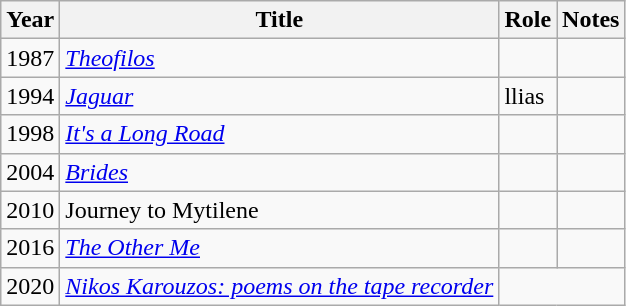<table class="wikitable sortable">
<tr>
<th>Year</th>
<th>Title</th>
<th>Role</th>
<th class="unsortable">Notes</th>
</tr>
<tr>
<td>1987</td>
<td><em><a href='#'>Theofilos</a></em></td>
<td></td>
<td></td>
</tr>
<tr>
<td>1994</td>
<td><em><a href='#'>Jaguar</a></em></td>
<td>llias</td>
<td></td>
</tr>
<tr>
<td>1998</td>
<td><em><a href='#'>It's a Long Road</a></em></td>
<td></td>
<td></td>
</tr>
<tr>
<td>2004</td>
<td><em><a href='#'>Brides</a></em></td>
<td></td>
<td></td>
</tr>
<tr>
<td>2010</td>
<td>Journey to Mytilene</td>
<td></td>
<td></td>
</tr>
<tr>
<td>2016</td>
<td><em><a href='#'>The Other Me</a></em></td>
<td></td>
<td></td>
</tr>
<tr>
<td>2020</td>
<td><em><a href='#'>Nikos Karouzos: poems on the tape recorder</a></em></td>
</tr>
</table>
